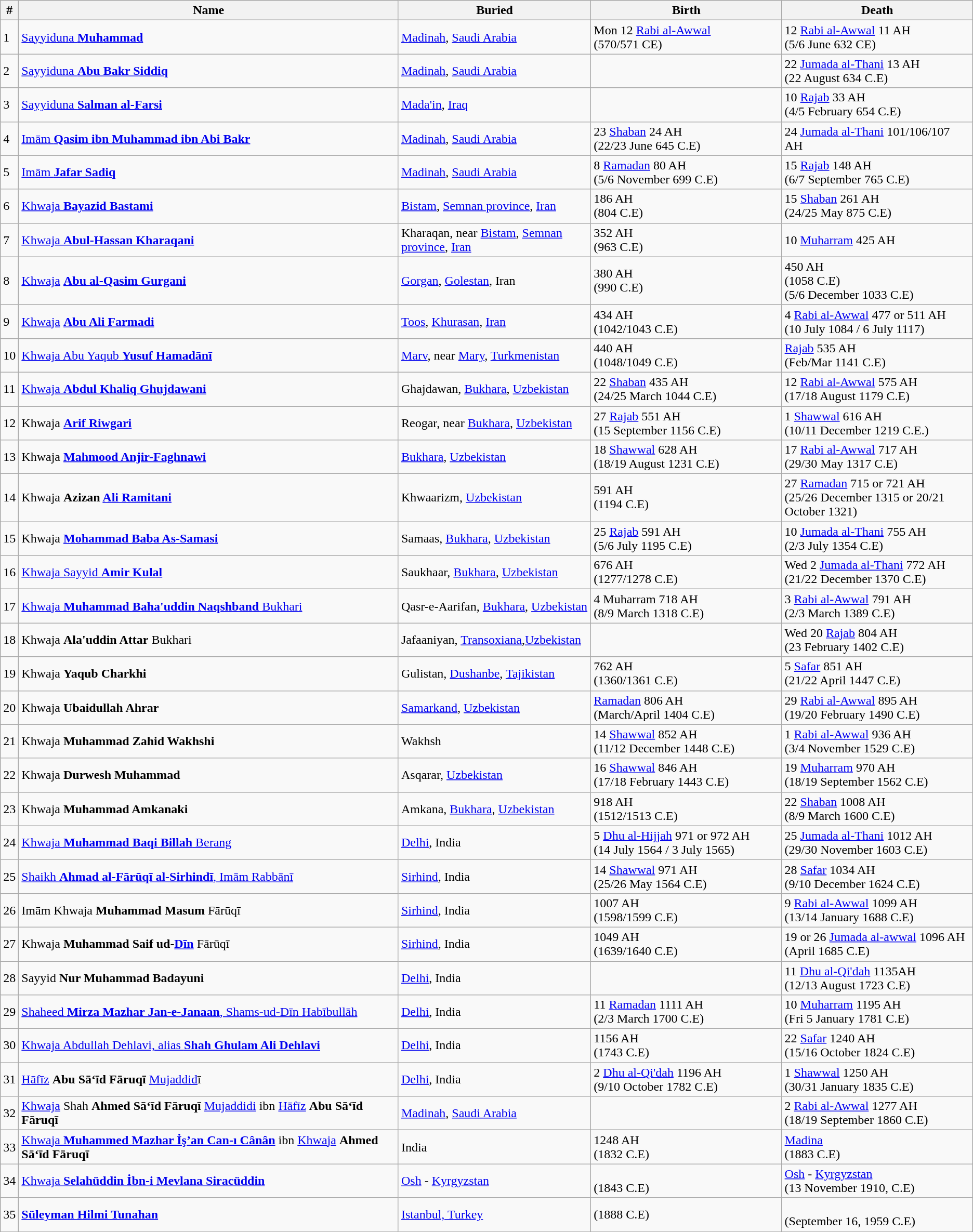<table class="wikitable">
<tr>
<th>#</th>
<th width="40%">Name</th>
<th width="20%">Buried</th>
<th width="20%">Birth</th>
<th width="20%">Death</th>
</tr>
<tr>
<td>1</td>
<td><a href='#'>Sayyiduna <strong>Muhammad</strong></a></td>
<td><a href='#'>Madinah</a>, <a href='#'>Saudi Arabia</a></td>
<td>Mon 12 <a href='#'>Rabi al-Awwal</a><br>(570/571 CE)</td>
<td>12 <a href='#'>Rabi al-Awwal</a> 11 AH<br>(5/6 June 632 CE)</td>
</tr>
<tr>
<td>2</td>
<td><a href='#'>Sayyiduna <strong>Abu Bakr Siddiq</strong></a></td>
<td><a href='#'>Madinah</a>, <a href='#'>Saudi Arabia</a></td>
<td></td>
<td>22 <a href='#'>Jumada al-Thani</a> 13 AH<br>(22 August 634 C.E)</td>
</tr>
<tr>
<td>3</td>
<td><a href='#'>Sayyiduna <strong>Salman al-Farsi</strong></a></td>
<td><a href='#'>Mada'in</a>, <a href='#'>Iraq</a></td>
<td></td>
<td>10 <a href='#'>Rajab</a> 33 AH<br>(4/5 February 654 C.E)</td>
</tr>
<tr>
<td>4</td>
<td><a href='#'>Imām <strong>Qasim ibn Muhammad ibn Abi Bakr</strong></a></td>
<td><a href='#'>Madinah</a>, <a href='#'>Saudi Arabia</a></td>
<td>23 <a href='#'>Shaban</a> 24 AH<br>(22/23 June 645 C.E)</td>
<td>24 <a href='#'>Jumada al-Thani</a> 101/106/107 AH</td>
</tr>
<tr>
<td>5</td>
<td><a href='#'>Imām <strong>Jafar Sadiq</strong></a></td>
<td><a href='#'>Madinah</a>, <a href='#'>Saudi Arabia</a></td>
<td>8 <a href='#'>Ramadan</a> 80 AH<br>(5/6 November 699 C.E)</td>
<td>15 <a href='#'>Rajab</a> 148 AH<br>(6/7 September 765 C.E)</td>
</tr>
<tr>
<td>6</td>
<td><a href='#'>Khwaja <strong>Bayazid Bastami</strong></a></td>
<td><a href='#'>Bistam</a>, <a href='#'>Semnan province</a>, <a href='#'>Iran</a></td>
<td>186 AH<br>(804 C.E)</td>
<td>15 <a href='#'>Shaban</a> 261 AH<br>(24/25 May 875 C.E)</td>
</tr>
<tr>
<td>7</td>
<td><a href='#'>Khwaja <strong>Abul-Hassan Kharaqani</strong></a></td>
<td>Kharaqan, near <a href='#'>Bistam</a>, <a href='#'>Semnan province</a>, <a href='#'>Iran</a></td>
<td>352 AH<br>(963 C.E)</td>
<td>10 <a href='#'>Muharram</a> 425 AH</td>
</tr>
<tr>
<td>8</td>
<td><a href='#'>Khwaja</a> <strong><a href='#'>Abu al-Qasim Gurgani</a></strong></td>
<td><a href='#'>Gorgan</a>, <a href='#'>Golestan</a>, Iran</td>
<td>380 AH<br>(990 C.E)</td>
<td>450 AH<br>(1058 C.E)<br>(5/6 December 1033 C.E)</td>
</tr>
<tr>
<td>9</td>
<td><a href='#'>Khwaja</a> <strong><a href='#'>Abu Ali Farmadi</a></strong></td>
<td><a href='#'>Toos</a>, <a href='#'>Khurasan</a>, <a href='#'>Iran</a></td>
<td>434 AH<br>(1042/1043 C.E)</td>
<td>4 <a href='#'>Rabi al-Awwal</a> 477 or 511 AH<br>(10 July 1084 / 6 July 1117)</td>
</tr>
<tr>
<td>10</td>
<td><a href='#'>Khwaja Abu Yaqub <strong>Yusuf Hamadānī</strong></a></td>
<td><a href='#'>Marv</a>, near <a href='#'>Mary</a>, <a href='#'>Turkmenistan</a></td>
<td>440 AH<br>(1048/1049 C.E)</td>
<td><a href='#'>Rajab</a> 535 AH<br>(Feb/Mar 1141 C.E)</td>
</tr>
<tr>
<td>11</td>
<td><a href='#'>Khwaja <strong>Abdul Khaliq Ghujdawani</strong></a></td>
<td>Ghajdawan, <a href='#'>Bukhara</a>, <a href='#'>Uzbekistan</a></td>
<td>22 <a href='#'>Shaban</a> 435 AH<br>(24/25 March 1044 C.E)</td>
<td>12 <a href='#'>Rabi al-Awwal</a> 575 AH<br>(17/18 August 1179 C.E)</td>
</tr>
<tr>
<td>12</td>
<td>Khwaja <strong><a href='#'>Arif Riwgari</a></strong></td>
<td>Reogar, near <a href='#'>Bukhara</a>, <a href='#'>Uzbekistan</a></td>
<td>27 <a href='#'>Rajab</a> 551 AH<br>(15 September 1156 C.E)</td>
<td>1 <a href='#'>Shawwal</a> 616 AH<br>(10/11 December 1219 C.E.)</td>
</tr>
<tr>
<td>13</td>
<td>Khwaja <strong><a href='#'>Mahmood Anjir-Faghnawi</a></strong></td>
<td><a href='#'>Bukhara</a>, <a href='#'>Uzbekistan</a></td>
<td>18 <a href='#'>Shawwal</a> 628 AH<br>(18/19 August 1231 C.E)</td>
<td>17 <a href='#'>Rabi al-Awwal</a> 717 AH<br>(29/30 May 1317 C.E)</td>
</tr>
<tr>
<td>14</td>
<td>Khwaja <strong>Azizan <a href='#'>Ali Ramitani</a></strong></td>
<td>Khwaarizm, <a href='#'>Uzbekistan</a></td>
<td>591 AH<br>(1194 C.E)</td>
<td>27 <a href='#'>Ramadan</a> 715 or 721 AH<br>(25/26 December 1315 or 20/21 October 1321)</td>
</tr>
<tr>
<td>15</td>
<td>Khwaja <strong><a href='#'>Mohammad Baba As-Samasi</a></strong></td>
<td>Samaas, <a href='#'>Bukhara</a>, <a href='#'>Uzbekistan</a></td>
<td>25 <a href='#'>Rajab</a> 591 AH<br>(5/6 July 1195 C.E)</td>
<td>10 <a href='#'>Jumada al-Thani</a> 755 AH<br>(2/3 July 1354 C.E)</td>
</tr>
<tr>
<td>16</td>
<td><a href='#'>Khwaja Sayyid <strong>Amir Kulal</strong></a></td>
<td>Saukhaar, <a href='#'>Bukhara</a>, <a href='#'>Uzbekistan</a></td>
<td>676 AH<br>(1277/1278 C.E)</td>
<td>Wed 2 <a href='#'>Jumada al-Thani</a> 772 AH<br>(21/22 December 1370 C.E)</td>
</tr>
<tr>
<td>17</td>
<td><a href='#'>Khwaja <strong>Muhammad Baha'uddin Naqshband</strong> Bukhari</a></td>
<td>Qasr-e-Aarifan, <a href='#'>Bukhara</a>, <a href='#'>Uzbekistan</a></td>
<td>4 Muharram 718 AH<br>(8/9 March 1318 C.E)</td>
<td>3 <a href='#'>Rabi al-Awwal</a> 791 AH<br>(2/3 March 1389 C.E)</td>
</tr>
<tr>
<td>18</td>
<td>Khwaja <strong>Ala'uddin Attar</strong> Bukhari</td>
<td>Jafaaniyan, <a href='#'>Transoxiana</a>,<a href='#'>Uzbekistan</a></td>
<td></td>
<td>Wed 20 <a href='#'>Rajab</a> 804 AH<br>(23 February 1402 C.E)</td>
</tr>
<tr>
<td>19</td>
<td>Khwaja <strong>Yaqub Charkhi</strong></td>
<td>Gulistan, <a href='#'>Dushanbe</a>, <a href='#'>Tajikistan</a></td>
<td>762 AH<br>(1360/1361 C.E)</td>
<td>5 <a href='#'>Safar</a> 851 AH<br>(21/22 April 1447 C.E)</td>
</tr>
<tr>
<td>20</td>
<td>Khwaja <strong>Ubaidullah Ahrar</strong></td>
<td><a href='#'>Samarkand</a>, <a href='#'>Uzbekistan</a></td>
<td><a href='#'>Ramadan</a> 806 AH<br>(March/April 1404 C.E)</td>
<td>29 <a href='#'>Rabi al-Awwal</a> 895 AH<br>(19/20 February 1490 C.E)</td>
</tr>
<tr>
<td>21</td>
<td>Khwaja <strong>Muhammad Zahid Wakhshi</strong></td>
<td>Wakhsh</td>
<td>14 <a href='#'>Shawwal</a> 852 AH<br>(11/12 December 1448 C.E)</td>
<td>1 <a href='#'>Rabi al-Awwal</a> 936 AH<br>(3/4 November 1529 C.E)</td>
</tr>
<tr>
<td>22</td>
<td>Khwaja <strong>Durwesh Muhammad</strong></td>
<td>Asqarar, <a href='#'>Uzbekistan</a></td>
<td>16 <a href='#'>Shawwal</a> 846 AH<br>(17/18 February 1443 C.E)</td>
<td>19 <a href='#'>Muharram</a> 970 AH<br>(18/19 September 1562 C.E)</td>
</tr>
<tr>
<td>23</td>
<td>Khwaja <strong>Muhammad Amkanaki</strong></td>
<td>Amkana, <a href='#'>Bukhara</a>, <a href='#'>Uzbekistan</a></td>
<td>918 AH<br>(1512/1513 C.E)</td>
<td>22 <a href='#'>Shaban</a> 1008 AH<br>(8/9 March 1600 C.E)</td>
</tr>
<tr>
<td>24</td>
<td><a href='#'>Khwaja <strong>Muhammad Baqi Billah</strong> Berang</a></td>
<td><a href='#'>Delhi</a>, India</td>
<td>5 <a href='#'>Dhu al-Hijjah</a> 971 or 972 AH<br>(14 July 1564 / 3 July 1565)</td>
<td>25 <a href='#'>Jumada al-Thani</a> 1012 AH<br>(29/30 November 1603 C.E)</td>
</tr>
<tr>
<td>25</td>
<td><a href='#'>Shaikh <strong>Ahmad al-Fārūqī al-Sirhindī</strong>, Imām Rabbānī</a></td>
<td><a href='#'>Sirhind</a>, India</td>
<td>14 <a href='#'>Shawwal</a> 971 AH<br>(25/26 May 1564 C.E)</td>
<td>28 <a href='#'>Safar</a> 1034 AH<br>(9/10 December 1624 C.E)</td>
</tr>
<tr>
<td>26</td>
<td>Imām Khwaja <strong>Muhammad Masum</strong> Fārūqī</td>
<td><a href='#'>Sirhind</a>, India</td>
<td>1007 AH<br>(1598/1599 C.E)</td>
<td>9 <a href='#'>Rabi al-Awwal</a> 1099 AH<br>(13/14 January 1688 C.E)</td>
</tr>
<tr>
<td>27</td>
<td>Khwaja <strong>Muhammad Saif ud-<a href='#'>Dīn</a></strong> Fārūqī</td>
<td><a href='#'>Sirhind</a>, India</td>
<td>1049 AH<br>(1639/1640 C.E)</td>
<td>19 or 26 <a href='#'>Jumada al-awwal</a> 1096 AH<br>(April 1685 C.E)</td>
</tr>
<tr>
<td>28</td>
<td>Sayyid <strong>Nur Muhammad Badayuni</strong></td>
<td><a href='#'>Delhi</a>, India</td>
<td></td>
<td>11 <a href='#'>Dhu al-Qi'dah</a> 1135AH<br>(12/13 August 1723 C.E)</td>
</tr>
<tr>
<td>29</td>
<td><a href='#'>Shaheed <strong>Mirza Mazhar Jan-e-Janaan</strong>, Shams-ud-Dīn Habībullāh</a></td>
<td><a href='#'>Delhi</a>, India</td>
<td>11 <a href='#'>Ramadan</a> 1111 AH<br>(2/3 March 1700 C.E)</td>
<td>10 <a href='#'>Muharram</a> 1195 AH<br>(Fri 5 January 1781 C.E)</td>
</tr>
<tr>
<td>30</td>
<td><a href='#'>Khwaja Abdullah Dehlavi, alias <strong>Shah Ghulam Ali Dehlavi</strong></a></td>
<td><a href='#'>Delhi</a>, India</td>
<td>1156 AH<br>(1743 C.E)</td>
<td>22 <a href='#'>Safar</a> 1240 AH<br>(15/16 October 1824 C.E)</td>
</tr>
<tr>
<td>31</td>
<td><a href='#'>Hāfīz</a> <strong>Abu Sā‘īd Fāruqī</strong> <a href='#'>Mujaddid</a>ī</td>
<td><a href='#'>Delhi</a>, India</td>
<td>2 <a href='#'>Dhu al-Qi'dah</a> 1196 AH<br>(9/10 October 1782 C.E)</td>
<td>1 <a href='#'>Shawwal</a> 1250 AH<br>(30/31 January 1835 C.E)</td>
</tr>
<tr>
<td>32</td>
<td><a href='#'>Khwaja</a> Shah <strong>Ahmed Sā‘īd Fāruqī</strong> <a href='#'>Mujaddidi</a> ibn <a href='#'>Hāfīz</a> <strong>Abu Sā‘īd Fāruqī</strong></td>
<td><a href='#'>Madinah</a>, <a href='#'>Saudi Arabia</a></td>
<td></td>
<td>2 <a href='#'>Rabi al-Awwal</a> 1277 AH<br>(18/19 September 1860 C.E)</td>
</tr>
<tr>
<td>33</td>
<td><a href='#'>Khwaja <strong>Muhammed Mazhar İş’an Can-ı Cânân</strong></a> ibn <a href='#'>Khwaja</a> <strong>Ahmed Sā‘īd Fāruqī</strong></td>
<td>India</td>
<td>1248 AH<br>(1832 C.E)</td>
<td><a href='#'>Madina</a><br>(1883 C.E)</td>
</tr>
<tr>
<td>34</td>
<td><a href='#'>Khwaja <strong>Selahüddin İbn-i Mevlana Siracüddin</strong></a></td>
<td><a href='#'>Osh</a> -  <a href='#'>Kyrgyzstan</a></td>
<td><br>(1843 C.E)</td>
<td><a href='#'>Osh</a> -  <a href='#'>Kyrgyzstan</a><br>(13 November 1910, C.E)</td>
</tr>
<tr>
<td>35</td>
<td><strong><a href='#'>Süleyman Hilmi Tunahan</a></strong></td>
<td><a href='#'>Istanbul, Turkey</a></td>
<td>(1888 C.E)</td>
<td><br>(September 16, 1959 C.E)</td>
</tr>
</table>
